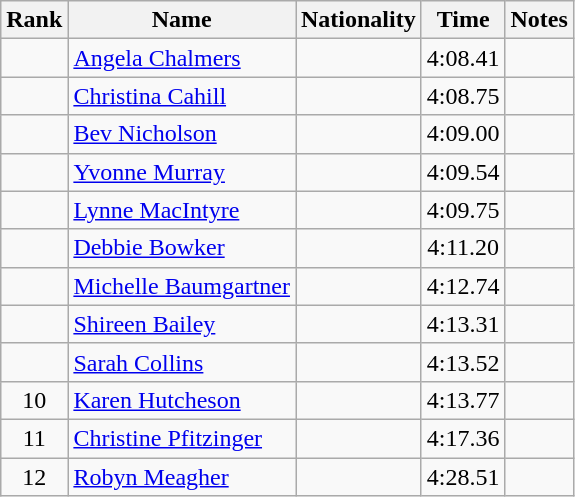<table class="wikitable sortable" style=" text-align:center">
<tr>
<th>Rank</th>
<th>Name</th>
<th>Nationality</th>
<th>Time</th>
<th>Notes</th>
</tr>
<tr>
<td></td>
<td align=left><a href='#'>Angela Chalmers</a></td>
<td align=left></td>
<td>4:08.41</td>
<td></td>
</tr>
<tr>
<td></td>
<td align=left><a href='#'>Christina Cahill</a></td>
<td align=left></td>
<td>4:08.75</td>
<td></td>
</tr>
<tr>
<td></td>
<td align=left><a href='#'>Bev Nicholson</a></td>
<td align=left></td>
<td>4:09.00</td>
<td></td>
</tr>
<tr>
<td></td>
<td align=left><a href='#'>Yvonne Murray</a></td>
<td align=left></td>
<td>4:09.54</td>
<td></td>
</tr>
<tr>
<td></td>
<td align=left><a href='#'>Lynne MacIntyre</a></td>
<td align=left></td>
<td>4:09.75</td>
<td></td>
</tr>
<tr>
<td></td>
<td align=left><a href='#'>Debbie Bowker</a></td>
<td align=left></td>
<td>4:11.20</td>
<td></td>
</tr>
<tr>
<td></td>
<td align=left><a href='#'>Michelle Baumgartner</a></td>
<td align=left></td>
<td>4:12.74</td>
<td></td>
</tr>
<tr>
<td></td>
<td align=left><a href='#'>Shireen Bailey</a></td>
<td align=left></td>
<td>4:13.31</td>
<td></td>
</tr>
<tr>
<td></td>
<td align=left><a href='#'>Sarah Collins</a></td>
<td align=left></td>
<td>4:13.52</td>
<td></td>
</tr>
<tr>
<td>10</td>
<td align=left><a href='#'>Karen Hutcheson</a></td>
<td align=left></td>
<td>4:13.77</td>
<td></td>
</tr>
<tr>
<td>11</td>
<td align=left><a href='#'>Christine Pfitzinger</a></td>
<td align=left></td>
<td>4:17.36</td>
<td></td>
</tr>
<tr>
<td>12</td>
<td align=left><a href='#'>Robyn Meagher</a></td>
<td align=left></td>
<td>4:28.51</td>
<td></td>
</tr>
</table>
